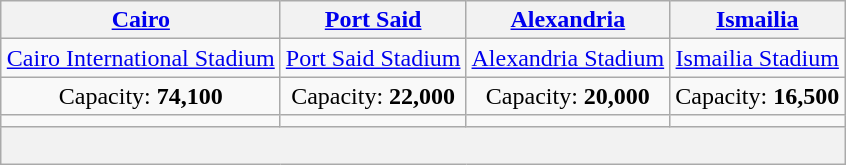<table class="wikitable" style="margin:1em auto; text-align:center">
<tr>
<th><a href='#'>Cairo</a></th>
<th><a href='#'>Port Said</a></th>
<th><a href='#'>Alexandria</a></th>
<th><a href='#'>Ismailia</a></th>
</tr>
<tr>
<td><a href='#'>Cairo International Stadium</a></td>
<td><a href='#'>Port Said Stadium</a></td>
<td><a href='#'>Alexandria Stadium</a></td>
<td><a href='#'>Ismailia Stadium</a></td>
</tr>
<tr>
<td>Capacity: <strong>74,100</strong></td>
<td>Capacity: <strong>22,000</strong></td>
<td>Capacity: <strong>20,000</strong></td>
<td>Capacity: <strong>16,500</strong></td>
</tr>
<tr>
<td></td>
<td></td>
<td></td>
<td></td>
</tr>
<tr>
<th colspan="4"><br></th>
</tr>
</table>
